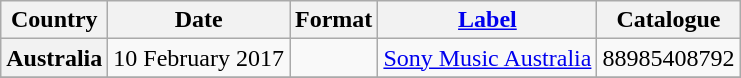<table class="wikitable plainrowheaders">
<tr>
<th scope="col">Country</th>
<th scope="col">Date</th>
<th scope="col">Format</th>
<th scope="col"><a href='#'>Label</a></th>
<th scope="col">Catalogue</th>
</tr>
<tr>
<th scope="row">Australia</th>
<td>10 February 2017</td>
<td></td>
<td><a href='#'>Sony Music Australia</a></td>
<td>88985408792</td>
</tr>
<tr>
</tr>
</table>
